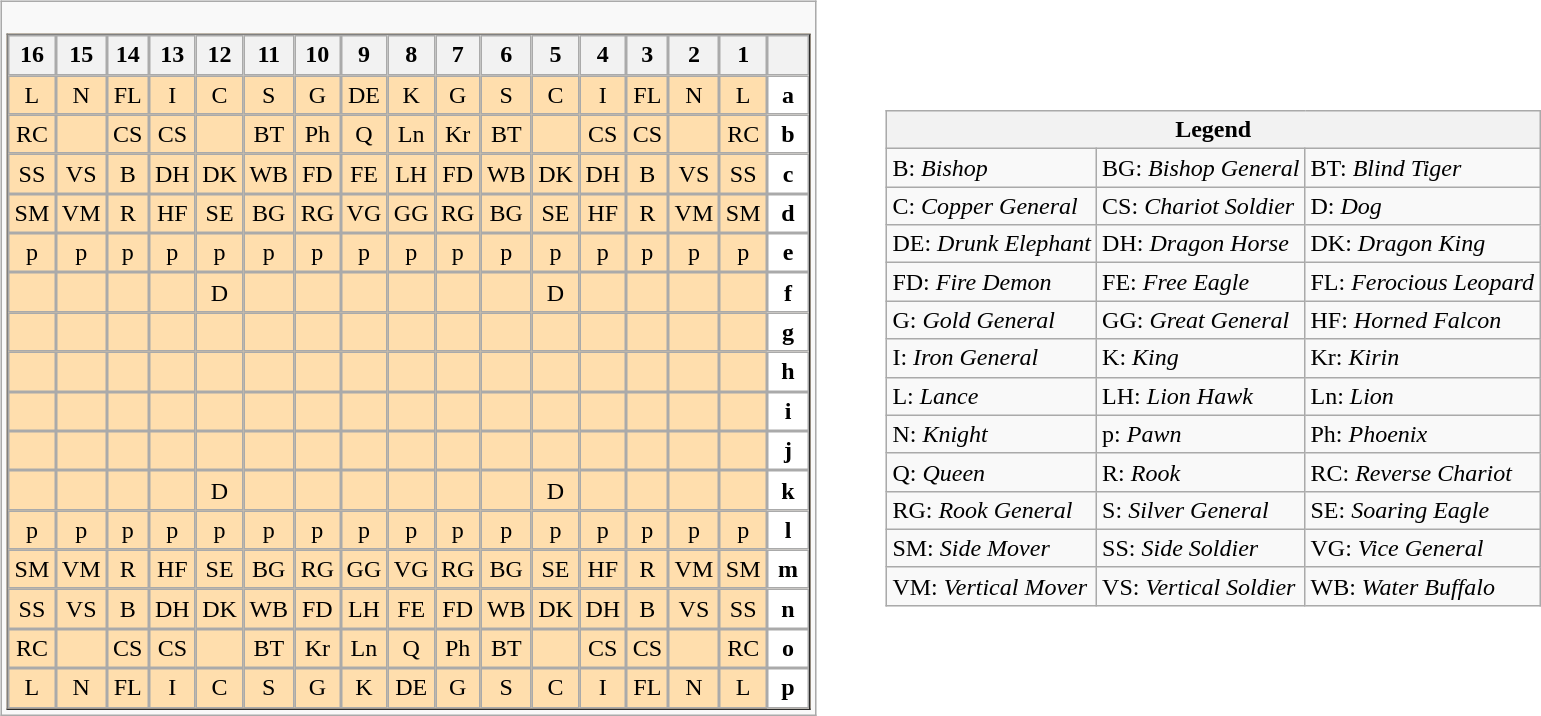<table border="0">
<tr>
<td valign="top"><br><table class="wikitable" style="margin:1em auto;">
<tr>
<td><br><table style="background:#ffdead" border="1" cellspacing="0">
<tr align=center border="0" style="background:white;">
<th style="width:17px">16</th>
<th style="width:17px">15</th>
<th style="width:17px">14</th>
<th style="width:17px">13</th>
<th style="width:17px">12</th>
<th style="width:17px">11</th>
<th style="width:17px">10</th>
<th style="width:17px">9</th>
<th style="width:17px">8</th>
<th style="width:17px">7</th>
<th style="width:17px">6</th>
<th style="width:17px">5</th>
<th style="width:17px">4</th>
<th style="width:17px">3</th>
<th style="width:17px">2</th>
<th style="width:17px">1</th>
<th style="width:20px"> </th>
</tr>
<tr align=center>
<td>L</td>
<td>N</td>
<td>FL</td>
<td>I</td>
<td>C</td>
<td>S</td>
<td>G</td>
<td>DE</td>
<td>K</td>
<td>G</td>
<td>S</td>
<td>C</td>
<td>I</td>
<td>FL</td>
<td>N</td>
<td>L</td>
<td style="background:white;"><strong>a</strong></td>
</tr>
<tr align=center>
<td>RC</td>
<td> </td>
<td>CS</td>
<td>CS</td>
<td> </td>
<td>BT</td>
<td>Ph</td>
<td>Q</td>
<td>Ln</td>
<td>Kr</td>
<td>BT</td>
<td> </td>
<td>CS</td>
<td>CS</td>
<td> </td>
<td>RC</td>
<td style="background:white;"><strong>b</strong></td>
</tr>
<tr align=center>
<td>SS</td>
<td>VS</td>
<td>B</td>
<td>DH</td>
<td>DK</td>
<td>WB</td>
<td>FD</td>
<td>FE</td>
<td>LH</td>
<td>FD</td>
<td>WB</td>
<td>DK</td>
<td>DH</td>
<td>B</td>
<td>VS</td>
<td>SS</td>
<td style="background:white;"><strong>c</strong></td>
</tr>
<tr align=center>
<td>SM</td>
<td>VM</td>
<td>R</td>
<td>HF</td>
<td>SE</td>
<td>BG</td>
<td>RG</td>
<td>VG</td>
<td>GG</td>
<td>RG</td>
<td>BG</td>
<td>SE</td>
<td>HF</td>
<td>R</td>
<td>VM</td>
<td>SM</td>
<td style="background:white;"><strong>d</strong></td>
</tr>
<tr align=center>
<td>p</td>
<td>p</td>
<td>p</td>
<td>p</td>
<td>p</td>
<td>p</td>
<td>p</td>
<td>p</td>
<td>p</td>
<td>p</td>
<td>p</td>
<td>p</td>
<td>p</td>
<td>p</td>
<td>p</td>
<td>p</td>
<td style="background:white;"><strong>e</strong></td>
</tr>
<tr align=center>
<td> </td>
<td> </td>
<td> </td>
<td> </td>
<td>D</td>
<td> </td>
<td> </td>
<td> </td>
<td> </td>
<td> </td>
<td> </td>
<td>D</td>
<td> </td>
<td> </td>
<td> </td>
<td> </td>
<td style="background:white;"><strong>f</strong></td>
</tr>
<tr align=center>
<td> </td>
<td> </td>
<td> </td>
<td> </td>
<td> </td>
<td> </td>
<td> </td>
<td> </td>
<td> </td>
<td> </td>
<td> </td>
<td> </td>
<td> </td>
<td> </td>
<td> </td>
<td> </td>
<td style="background:white;"><strong>g</strong></td>
</tr>
<tr align=center>
<td> </td>
<td> </td>
<td> </td>
<td> </td>
<td> </td>
<td> </td>
<td> </td>
<td> </td>
<td> </td>
<td> </td>
<td> </td>
<td> </td>
<td> </td>
<td> </td>
<td> </td>
<td> </td>
<td style="background:white;"><strong>h</strong></td>
</tr>
<tr align=center>
<td> </td>
<td> </td>
<td> </td>
<td> </td>
<td> </td>
<td> </td>
<td> </td>
<td> </td>
<td> </td>
<td> </td>
<td> </td>
<td> </td>
<td> </td>
<td> </td>
<td> </td>
<td> </td>
<td style="background:white;"><strong>i</strong></td>
</tr>
<tr align=center>
<td> </td>
<td> </td>
<td> </td>
<td> </td>
<td> </td>
<td> </td>
<td> </td>
<td> </td>
<td> </td>
<td> </td>
<td> </td>
<td> </td>
<td> </td>
<td> </td>
<td> </td>
<td> </td>
<td style="background:white;"><strong>j</strong></td>
</tr>
<tr align=center>
<td> </td>
<td> </td>
<td> </td>
<td> </td>
<td>D</td>
<td> </td>
<td> </td>
<td> </td>
<td> </td>
<td> </td>
<td> </td>
<td>D</td>
<td> </td>
<td> </td>
<td> </td>
<td> </td>
<td style="background:white;"><strong>k</strong></td>
</tr>
<tr align=center>
<td>p</td>
<td>p</td>
<td>p</td>
<td>p</td>
<td>p</td>
<td>p</td>
<td>p</td>
<td>p</td>
<td>p</td>
<td>p</td>
<td>p</td>
<td>p</td>
<td>p</td>
<td>p</td>
<td>p</td>
<td>p</td>
<td style="background:white;"><strong>l</strong></td>
</tr>
<tr align=center>
<td>SM</td>
<td>VM</td>
<td>R</td>
<td>HF</td>
<td>SE</td>
<td>BG</td>
<td>RG</td>
<td>GG</td>
<td>VG</td>
<td>RG</td>
<td>BG</td>
<td>SE</td>
<td>HF</td>
<td>R</td>
<td>VM</td>
<td>SM</td>
<td style="background:white;"><strong>m</strong></td>
</tr>
<tr align=center>
<td>SS</td>
<td>VS</td>
<td>B</td>
<td>DH</td>
<td>DK</td>
<td>WB</td>
<td>FD</td>
<td>LH</td>
<td>FE</td>
<td>FD</td>
<td>WB</td>
<td>DK</td>
<td>DH</td>
<td>B</td>
<td>VS</td>
<td>SS</td>
<td style="background:white;"><strong>n</strong></td>
</tr>
<tr align=center>
<td>RC</td>
<td> </td>
<td>CS</td>
<td>CS</td>
<td> </td>
<td>BT</td>
<td>Kr</td>
<td>Ln</td>
<td>Q</td>
<td>Ph</td>
<td>BT</td>
<td> </td>
<td>CS</td>
<td>CS</td>
<td> </td>
<td>RC</td>
<td style="background:white;"><strong>o</strong></td>
</tr>
<tr align=center>
<td>L</td>
<td>N</td>
<td>FL</td>
<td>I</td>
<td>C</td>
<td>S</td>
<td>G</td>
<td>K</td>
<td>DE</td>
<td>G</td>
<td>S</td>
<td>C</td>
<td>I</td>
<td>FL</td>
<td>N</td>
<td>L</td>
<td style="background:white;"><strong>p</strong></td>
</tr>
</table>
</td>
</tr>
</table>
</td>
<td style="width:34px"> </td>
<td valign="top"></td>
<td width="50%"><br><table class="wikitable">
<tr>
<th colspan="3">Legend</th>
</tr>
<tr>
<td>B: <em>Bishop</em></td>
<td>BG: <em>Bishop General</em></td>
<td>BT: <em>Blind Tiger</em></td>
</tr>
<tr>
<td>C: <em>Copper General</em></td>
<td>CS: <em>Chariot Soldier</em></td>
<td>D: <em>Dog</em></td>
</tr>
<tr>
<td>DE: <em>Drunk Elephant</em></td>
<td>DH: <em>Dragon Horse</em></td>
<td>DK: <em>Dragon King</em></td>
</tr>
<tr>
<td>FD: <em>Fire Demon</em></td>
<td>FE: <em>Free Eagle</em></td>
<td>FL: <em>Ferocious Leopard</em></td>
</tr>
<tr>
<td>G: <em>Gold General</em></td>
<td>GG: <em>Great General</em></td>
<td>HF: <em>Horned Falcon</em></td>
</tr>
<tr>
<td>I: <em>Iron General</em></td>
<td>K: <em>King</em></td>
<td>Kr: <em>Kirin</em></td>
</tr>
<tr>
<td>L: <em>Lance</em></td>
<td>LH: <em>Lion Hawk</em></td>
<td>Ln: <em>Lion</em></td>
</tr>
<tr>
<td>N: <em>Knight</em></td>
<td>p: <em>Pawn</em></td>
<td>Ph: <em>Phoenix</em></td>
</tr>
<tr>
<td>Q: <em>Queen</em></td>
<td>R: <em>Rook</em></td>
<td>RC: <em>Reverse Chariot</em></td>
</tr>
<tr>
<td>RG: <em>Rook General</em></td>
<td>S: <em>Silver General</em></td>
<td>SE: <em>Soaring Eagle</em></td>
</tr>
<tr>
<td>SM: <em>Side Mover</em></td>
<td>SS: <em>Side Soldier</em></td>
<td>VG: <em>Vice General</em></td>
</tr>
<tr>
<td>VM: <em>Vertical Mover</em></td>
<td>VS: <em>Vertical Soldier</em></td>
<td>WB: <em>Water Buffalo</em></td>
</tr>
</table>
</td>
</tr>
</table>
